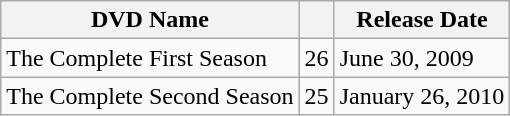<table class="wikitable">
<tr>
<th>DVD Name</th>
<th></th>
<th>Release Date</th>
</tr>
<tr>
<td>The Complete First Season</td>
<td align="center">26</td>
<td>June 30, 2009</td>
</tr>
<tr>
<td>The Complete Second Season</td>
<td align="center">25</td>
<td>January 26, 2010</td>
</tr>
</table>
